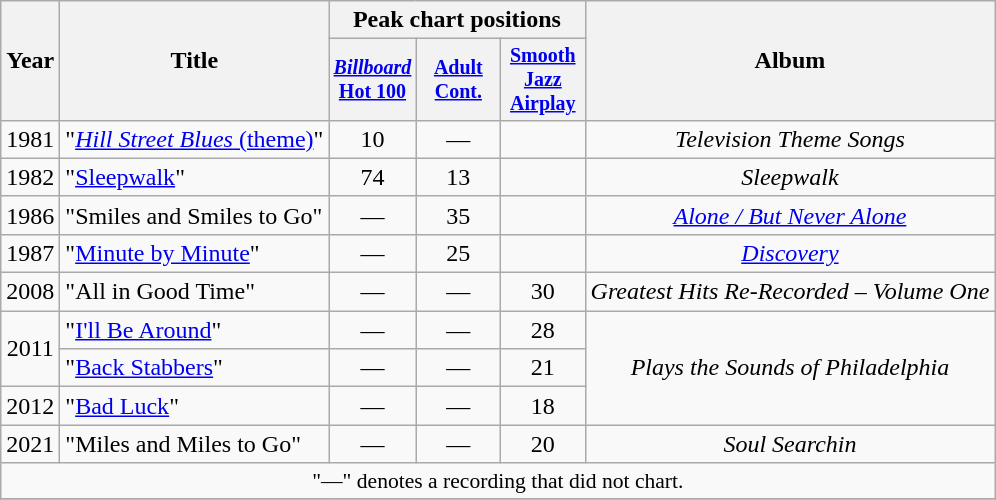<table class="wikitable" style="text-align:center";>
<tr>
<th rowspan="2">Year</th>
<th rowspan="2">Title</th>
<th colspan="3">Peak chart positions</th>
<th rowspan="2">Album</th>
</tr>
<tr style="font-size:smaller;">
<th style="width:50px;"><a href='#'><em>Billboard</em><br>Hot 100</a><br></th>
<th style="width:50px;"><a href='#'>Adult<br>Cont.</a><br></th>
<th style="width:50px;"><a href='#'>Smooth Jazz<br>Airplay</a><br></th>
</tr>
<tr>
<td>1981</td>
<td align="left">"<a href='#'><em>Hill Street Blues</em> (theme)</a>" <br></td>
<td>10</td>
<td>—</td>
<td></td>
<td><em>Television Theme Songs</em></td>
</tr>
<tr>
<td>1982</td>
<td align="left">"<a href='#'>Sleepwalk</a>"</td>
<td>74</td>
<td>13</td>
<td></td>
<td><em>Sleepwalk</em></td>
</tr>
<tr>
<td>1986</td>
<td align="left">"Smiles and Smiles to Go"</td>
<td>—</td>
<td>35</td>
<td></td>
<td><em><a href='#'>Alone / But Never Alone</a></em></td>
</tr>
<tr>
<td>1987</td>
<td align="left">"<a href='#'>Minute by Minute</a>"</td>
<td>—</td>
<td>25</td>
<td></td>
<td><em><a href='#'>Discovery</a></em></td>
</tr>
<tr>
<td>2008</td>
<td align="left">"All in Good Time" </td>
<td>—</td>
<td>—</td>
<td>30</td>
<td><em>Greatest Hits Re-Recorded – Volume One</em></td>
</tr>
<tr>
<td rowspan="2">2011</td>
<td align="left">"<a href='#'>I'll Be Around</a>"</td>
<td>—</td>
<td>—</td>
<td>28</td>
<td rowspan="3"><em>Plays the Sounds of Philadelphia</em></td>
</tr>
<tr>
<td align="left">"<a href='#'>Back Stabbers</a>"</td>
<td>—</td>
<td>—</td>
<td>21</td>
</tr>
<tr>
<td>2012</td>
<td align="left">"<a href='#'>Bad Luck</a>"</td>
<td>—</td>
<td>—</td>
<td>18</td>
</tr>
<tr>
<td>2021</td>
<td align="left">"Miles and Miles to Go" <br></td>
<td>—</td>
<td>—</td>
<td>20</td>
<td><em>Soul Searchin<strong></td>
</tr>
<tr>
<td colspan="6" style="font-size:90%">"—" denotes a recording that did not chart.</td>
</tr>
<tr>
</tr>
</table>
